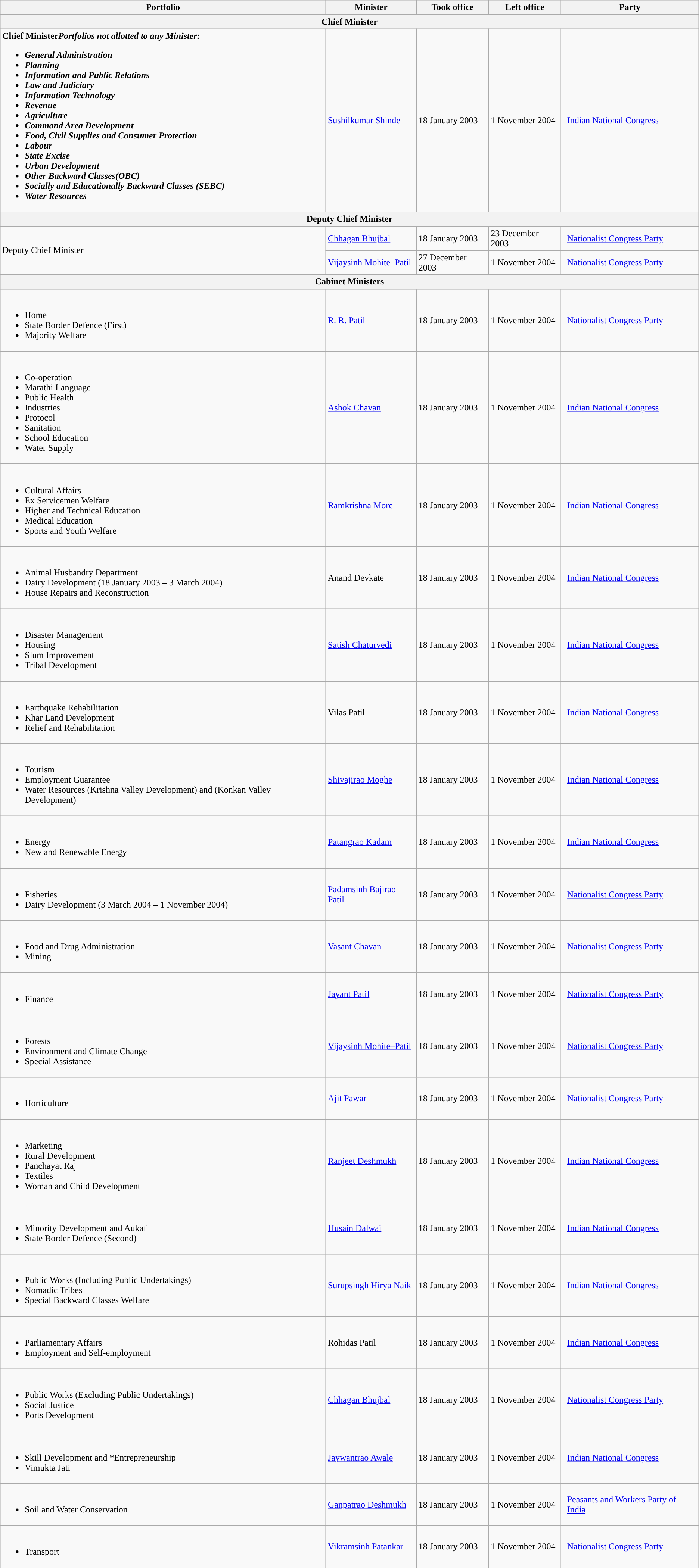<table class="wikitable">
<tr>
<th>Portfolio</th>
<th>Minister</th>
<th>Took office</th>
<th>Left office</th>
<th colspan="2">Party</th>
</tr>
<tr>
<th colspan="6">Chief Minister</th>
</tr>
<tr>
<td><strong>Chief Minister<strong><em>Portfolios not allotted to any Minister:<em><br><ul><li>General Administration</li><li>Planning</li><li>Information and Public Relations</li><li>Law and Judiciary</li><li>Information Technology</li><li>Revenue</li><li>Agriculture</li><li>Command Area Development</li><li>Food, Civil Supplies and Consumer Protection</li><li>Labour</li><li>State Excise</li><li>Urban Development</li><li>Other Backward Classes(OBC)</li><li>Socially and Educationally Backward Classes (SEBC)</li><li>Water Resources</li></ul></td>
<td></em></strong><a href='#'>Sushilkumar Shinde</a><strong><em></td>
<td>18 January 2003</td>
<td>1 November 2004</td>
<td style="background-color: "></td>
<td><a href='#'>Indian National Congress</a></td>
</tr>
<tr>
<th colspan="6">Deputy Chief Minister</th>
</tr>
<tr>
<td rowspan="2"></strong>Deputy Chief Minister<strong></td>
<td></strong><a href='#'>Chhagan Bhujbal</a><strong></td>
<td>18 January 2003</td>
<td>23 December 2003</td>
<td style="background-color: "></td>
<td><a href='#'>Nationalist Congress Party</a></td>
</tr>
<tr>
<td></strong><a href='#'>Vijaysinh Mohite–Patil</a><strong></td>
<td>27 December 2003</td>
<td>1 November 2004</td>
<td style="background-color: "></td>
<td><a href='#'>Nationalist Congress Party</a></td>
</tr>
<tr>
<th colspan="6">Cabinet Ministers</th>
</tr>
<tr>
<td><br><ul><li>Home</li><li>State Border Defence (First)</li><li>Majority Welfare</li></ul></td>
<td></strong><a href='#'>R. R. Patil</a><strong></td>
<td>18 January 2003</td>
<td>1 November 2004</td>
<td style="background-color: "></td>
<td><a href='#'>Nationalist Congress Party</a></td>
</tr>
<tr>
<td><br><ul><li>Co-operation</li><li>Marathi Language</li><li>Public Health</li><li>Industries</li><li>Protocol</li><li>Sanitation</li><li>School Education</li><li>Water Supply</li></ul></td>
<td></strong><a href='#'>Ashok Chavan</a><strong></td>
<td>18 January 2003</td>
<td>1 November 2004</td>
<td style="background-color: "></td>
<td><a href='#'>Indian National Congress</a></td>
</tr>
<tr>
<td><br><ul><li>Cultural Affairs</li><li>Ex Servicemen Welfare</li><li>Higher and Technical Education</li><li>Medical Education</li><li>Sports and Youth Welfare</li></ul></td>
<td></strong><a href='#'>Ramkrishna More</a><strong></td>
<td>18 January 2003</td>
<td>1 November 2004</td>
<td style="background-color: "></td>
<td><a href='#'>Indian National Congress</a></td>
</tr>
<tr>
<td><br><ul><li>Animal Husbandry Department</li><li>Dairy Development (18 January 2003 – 3 March 2004)</li><li>House Repairs and Reconstruction</li></ul></td>
<td></strong>Anand Devkate<strong></td>
<td>18 January 2003</td>
<td>1 November 2004</td>
<td style="background-color: "></td>
<td><a href='#'>Indian National Congress</a></td>
</tr>
<tr>
<td><br><ul><li>Disaster Management</li><li>Housing</li><li>Slum Improvement</li><li>Tribal Development</li></ul></td>
<td></strong><a href='#'>Satish Chaturvedi</a><strong></td>
<td>18 January 2003</td>
<td>1 November 2004</td>
<td style="background-color: "></td>
<td><a href='#'>Indian National Congress</a></td>
</tr>
<tr>
<td><br><ul><li>Earthquake Rehabilitation</li><li>Khar Land Development</li><li>Relief and Rehabilitation</li></ul></td>
<td></strong>Vilas Patil<strong></td>
<td>18 January 2003</td>
<td>1 November 2004</td>
<td style="background-color: "></td>
<td><a href='#'>Indian National Congress</a></td>
</tr>
<tr>
<td><br><ul><li>Tourism</li><li>Employment Guarantee</li><li>Water Resources (Krishna Valley Development) and (Konkan Valley Development)</li></ul></td>
<td></strong><a href='#'>Shivajirao Moghe</a><strong></td>
<td>18 January 2003</td>
<td>1 November 2004</td>
<td style="background-color: "></td>
<td><a href='#'>Indian National Congress</a></td>
</tr>
<tr>
<td><br><ul><li>Energy</li><li>New and Renewable Energy</li></ul></td>
<td></strong><a href='#'>Patangrao Kadam</a><strong></td>
<td>18 January 2003</td>
<td>1 November 2004</td>
<td style="background-color: "></td>
<td><a href='#'>Indian National Congress</a></td>
</tr>
<tr>
<td><br><ul><li>Fisheries</li><li>Dairy Development (3 March 2004 – 1 November 2004)</li></ul></td>
<td></strong><a href='#'>Padamsinh Bajirao Patil</a><strong></td>
<td>18 January 2003</td>
<td>1 November 2004</td>
<td style="background-color: "></td>
<td><a href='#'>Nationalist Congress Party</a></td>
</tr>
<tr>
<td><br><ul><li>Food and Drug Administration</li><li>Mining</li></ul></td>
<td></strong><a href='#'>Vasant Chavan</a><strong></td>
<td>18 January 2003</td>
<td>1 November 2004</td>
<td style="background-color: "></td>
<td><a href='#'>Nationalist Congress Party</a></td>
</tr>
<tr>
<td><br><ul><li>Finance</li></ul></td>
<td></strong><a href='#'>Jayant Patil</a><strong></td>
<td>18 January 2003</td>
<td>1 November 2004</td>
<td style="background-color: "></td>
<td><a href='#'>Nationalist Congress Party</a></td>
</tr>
<tr>
<td><br><ul><li>Forests</li><li>Environment and Climate Change</li><li>Special Assistance</li></ul></td>
<td></strong><a href='#'>Vijaysinh Mohite–Patil</a><strong></td>
<td>18 January 2003</td>
<td>1 November 2004</td>
<td style="background-color: "></td>
<td><a href='#'>Nationalist Congress Party</a></td>
</tr>
<tr>
<td><br><ul><li>Horticulture</li></ul></td>
<td></strong><a href='#'>Ajit Pawar</a><strong></td>
<td>18 January 2003</td>
<td>1 November 2004</td>
<td style="background-color: "></td>
<td><a href='#'>Nationalist Congress Party</a></td>
</tr>
<tr>
<td><br><ul><li>Marketing</li><li>Rural Development</li><li>Panchayat Raj</li><li>Textiles</li><li>Woman and Child Development</li></ul></td>
<td></strong><a href='#'>Ranjeet Deshmukh</a><strong></td>
<td>18 January 2003</td>
<td>1 November 2004</td>
<td style="background-color: "></td>
<td><a href='#'>Indian National Congress</a></td>
</tr>
<tr>
<td><br><ul><li>Minority Development and Aukaf</li><li>State Border Defence (Second)</li></ul></td>
<td></strong><a href='#'>Husain Dalwai</a><strong></td>
<td>18 January 2003</td>
<td>1 November 2004</td>
<td style="background-color: "></td>
<td><a href='#'>Indian National Congress</a></td>
</tr>
<tr>
<td><br><ul><li>Public Works (Including Public Undertakings)</li><li>Nomadic Tribes</li><li>Special Backward Classes Welfare</li></ul></td>
<td></strong><a href='#'>Surupsingh Hirya Naik</a><strong></td>
<td>18 January 2003</td>
<td>1 November 2004</td>
<td style="background-color: "></td>
<td><a href='#'>Indian National Congress</a></td>
</tr>
<tr>
<td><br><ul><li>Parliamentary Affairs</li><li>Employment and Self-employment</li></ul></td>
<td></strong>Rohidas Patil<strong></td>
<td>18 January 2003</td>
<td>1 November 2004</td>
<td style="background-color: "></td>
<td><a href='#'>Indian National Congress</a></td>
</tr>
<tr>
<td><br><ul><li>Public Works (Excluding Public Undertakings)</li><li>Social Justice</li><li>Ports Development</li></ul></td>
<td></strong><a href='#'>Chhagan Bhujbal</a><strong></td>
<td>18 January 2003</td>
<td>1 November 2004</td>
<td style="background-color: "></td>
<td><a href='#'>Nationalist Congress Party</a></td>
</tr>
<tr>
<td><br><ul><li>Skill Development and *Entrepreneurship</li><li>Vimukta Jati</li></ul></td>
<td></strong><a href='#'>Jaywantrao Awale</a><strong></td>
<td>18 January 2003</td>
<td>1 November 2004</td>
<td style="background-color: "></td>
<td><a href='#'>Indian National Congress</a></td>
</tr>
<tr>
<td><br><ul><li>Soil and Water Conservation</li></ul></td>
<td></strong><a href='#'>Ganpatrao Deshmukh</a><strong></td>
<td>18 January 2003</td>
<td>1 November 2004</td>
<td></td>
<td><a href='#'>Peasants and Workers Party of India</a></td>
</tr>
<tr>
<td><br><ul><li>Transport</li></ul></td>
<td></strong><a href='#'>Vikramsinh Patankar</a><strong></td>
<td>18 January 2003</td>
<td>1 November 2004</td>
<td style="background-color: "></td>
<td><a href='#'>Nationalist Congress Party</a></td>
</tr>
</table>
